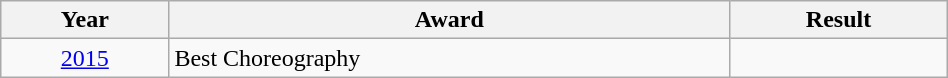<table class="wikitable" width=50%>
<tr>
<th>Year</th>
<th>Award</th>
<th>Result</th>
</tr>
<tr>
<td style="text-align:center;"><a href='#'>2015</a></td>
<td>Best Choreography</td>
<td></td>
</tr>
</table>
